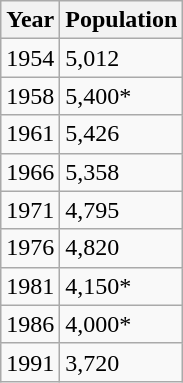<table class="wikitable">
<tr>
<th>Year</th>
<th>Population</th>
</tr>
<tr>
<td>1954</td>
<td>5,012</td>
</tr>
<tr>
<td>1958</td>
<td>5,400*</td>
</tr>
<tr>
<td>1961</td>
<td>5,426</td>
</tr>
<tr>
<td>1966</td>
<td>5,358</td>
</tr>
<tr>
<td>1971</td>
<td>4,795</td>
</tr>
<tr>
<td>1976</td>
<td>4,820</td>
</tr>
<tr>
<td>1981</td>
<td>4,150*</td>
</tr>
<tr>
<td>1986</td>
<td>4,000*</td>
</tr>
<tr>
<td>1991</td>
<td>3,720</td>
</tr>
</table>
